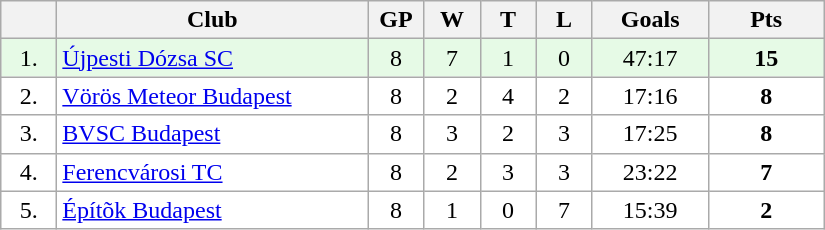<table class="wikitable">
<tr>
<th width="30"></th>
<th width="200">Club</th>
<th width="30">GP</th>
<th width="30">W</th>
<th width="30">T</th>
<th width="30">L</th>
<th width="70">Goals</th>
<th width="70">Pts</th>
</tr>
<tr bgcolor="#e6fae6" align="center">
<td>1.</td>
<td align="left"><a href='#'>Újpesti Dózsa SC</a></td>
<td>8</td>
<td>7</td>
<td>1</td>
<td>0</td>
<td>47:17</td>
<td><strong>15</strong></td>
</tr>
<tr bgcolor="#FFFFFF" align="center">
<td>2.</td>
<td align="left"><a href='#'>Vörös Meteor Budapest</a></td>
<td>8</td>
<td>2</td>
<td>4</td>
<td>2</td>
<td>17:16</td>
<td><strong>8</strong></td>
</tr>
<tr bgcolor="#FFFFFF" align="center">
<td>3.</td>
<td align="left"><a href='#'>BVSC Budapest</a></td>
<td>8</td>
<td>3</td>
<td>2</td>
<td>3</td>
<td>17:25</td>
<td><strong>8</strong></td>
</tr>
<tr bgcolor="#FFFFFF" align="center">
<td>4.</td>
<td align="left"><a href='#'>Ferencvárosi TC</a></td>
<td>8</td>
<td>2</td>
<td>3</td>
<td>3</td>
<td>23:22</td>
<td><strong>7</strong></td>
</tr>
<tr bgcolor="#FFFFFF" align="center">
<td>5.</td>
<td align="left"><a href='#'>Építõk Budapest</a></td>
<td>8</td>
<td>1</td>
<td>0</td>
<td>7</td>
<td>15:39</td>
<td><strong>2</strong></td>
</tr>
</table>
